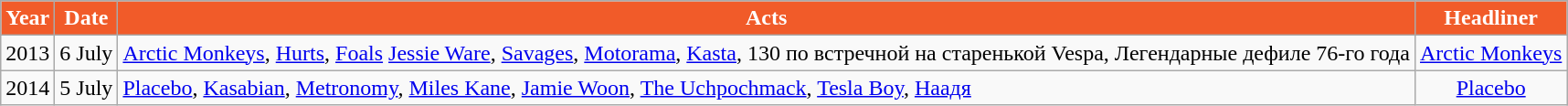<table class="wikitable" style="text-align:center;">
<tr>
<th style="background:#f15b29; color: #ffffff;">Year</th>
<th style="background:#f15b29; color: #ffffff;">Date</th>
<th style="background:#f15b29; color: #ffffff;">Acts</th>
<th style="background:#f15b29; color: #ffffff;">Headliner</th>
</tr>
<tr>
<td>2013</td>
<td>6 July</td>
<td><a href='#'>Arctic Monkeys</a>, <a href='#'>Hurts</a>, <a href='#'>Foals</a> <a href='#'>Jessie Ware</a>, <a href='#'>Savages</a>, <a href='#'>Motorama</a>, <a href='#'>Kasta</a>, 130 по встречной на старенькой Vespa, Легендарные дефиле 76-го года</td>
<td><a href='#'>Arctic Monkeys</a></td>
</tr>
<tr>
<td>2014</td>
<td>5 July</td>
<td style="text-align:left;"><a href='#'>Placebo</a>, <a href='#'>Kasabian</a>, <a href='#'>Metronomy</a>, <a href='#'>Miles Kane</a>, <a href='#'>Jamie Woon</a>, <a href='#'>The Uchpochmack</a>, <a href='#'>Tesla Boy</a>, <a href='#'>Наадя</a></td>
<td><a href='#'>Placebo</a></td>
</tr>
</table>
